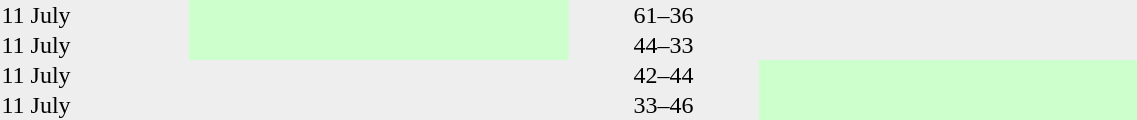<table cellspacing=0 width=60% style="background:#eeeeee">
<tr>
<td width=10%>11 July</td>
<td align=right bgcolor="#ccffcc" width=20%></td>
<td align=center width=10%>61–36</td>
<td align=left width=20%></td>
</tr>
<tr>
<td>11 July</td>
<td align=right bgcolor="#ccffcc"></td>
<td align=center>44–33</td>
<td align=left></td>
</tr>
<tr>
<td>11 July</td>
<td align=right></td>
<td align=center>42–44</td>
<td align=left bgcolor="#ccffcc"></td>
</tr>
<tr>
<td>11 July</td>
<td align=right></td>
<td align=center>33–46</td>
<td align=left bgcolor="#ccffcc"></td>
</tr>
</table>
